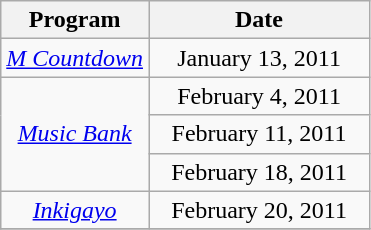<table class="wikitable" style="text-align:center">
<tr>
<th>Program</th>
<th width="140">Date</th>
</tr>
<tr>
<td><em><a href='#'>M Countdown</a></em></td>
<td>January 13, 2011</td>
</tr>
<tr>
<td rowspan="3"><em><a href='#'>Music Bank</a></em></td>
<td>February 4, 2011</td>
</tr>
<tr>
<td>February 11, 2011</td>
</tr>
<tr>
<td>February 18, 2011</td>
</tr>
<tr>
<td><em><a href='#'>Inkigayo</a></em></td>
<td>February 20, 2011</td>
</tr>
<tr>
</tr>
</table>
